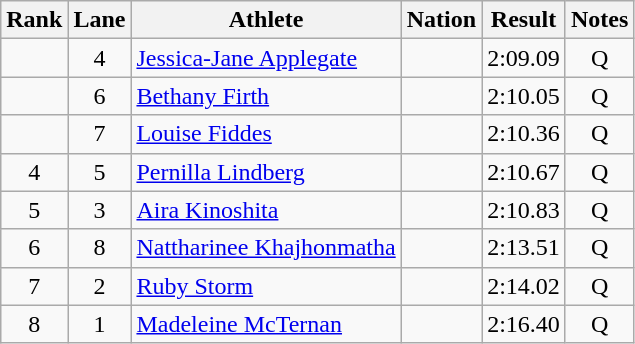<table class="wikitable sortable" style="text-align:center">
<tr>
<th>Rank</th>
<th>Lane</th>
<th>Athlete</th>
<th>Nation</th>
<th>Result</th>
<th>Notes</th>
</tr>
<tr>
<td></td>
<td>4</td>
<td align=left><a href='#'>Jessica-Jane Applegate</a></td>
<td align=left></td>
<td>2:09.09</td>
<td>Q</td>
</tr>
<tr>
<td></td>
<td>6</td>
<td align=left><a href='#'>Bethany Firth</a></td>
<td align=left></td>
<td>2:10.05</td>
<td>Q</td>
</tr>
<tr>
<td></td>
<td>7</td>
<td align=left><a href='#'>Louise Fiddes</a></td>
<td align=left></td>
<td>2:10.36</td>
<td>Q</td>
</tr>
<tr>
<td>4</td>
<td>5</td>
<td align=left><a href='#'>Pernilla Lindberg</a></td>
<td align=left></td>
<td>2:10.67</td>
<td>Q</td>
</tr>
<tr>
<td>5</td>
<td>3</td>
<td align=left><a href='#'>Aira Kinoshita</a></td>
<td align=left></td>
<td>2:10.83</td>
<td>Q</td>
</tr>
<tr>
<td>6</td>
<td>8</td>
<td align=left><a href='#'>Nattharinee Khajhonmatha</a></td>
<td align=left></td>
<td>2:13.51</td>
<td>Q</td>
</tr>
<tr>
<td>7</td>
<td>2</td>
<td align=left><a href='#'>Ruby Storm</a></td>
<td align=left></td>
<td>2:14.02</td>
<td>Q</td>
</tr>
<tr>
<td>8</td>
<td>1</td>
<td align=left><a href='#'>Madeleine McTernan</a></td>
<td align=left></td>
<td>2:16.40</td>
<td>Q</td>
</tr>
</table>
